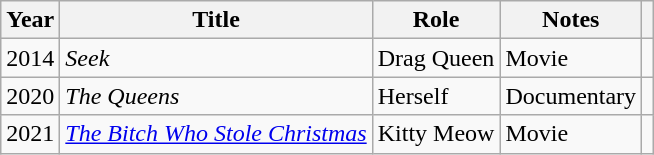<table class="wikitable">
<tr>
<th>Year</th>
<th>Title</th>
<th>Role</th>
<th>Notes</th>
<th></th>
</tr>
<tr>
<td>2014</td>
<td><em>Seek</em></td>
<td>Drag Queen</td>
<td>Movie</td>
<td style="text-align: center;"></td>
</tr>
<tr>
<td>2020</td>
<td><em>The Queens</em></td>
<td>Herself</td>
<td>Documentary</td>
<td style="text-align: center;"></td>
</tr>
<tr>
<td>2021</td>
<td><em><a href='#'>The Bitch Who Stole Christmas</a></em></td>
<td>Kitty Meow</td>
<td>Movie</td>
<td></td>
</tr>
</table>
